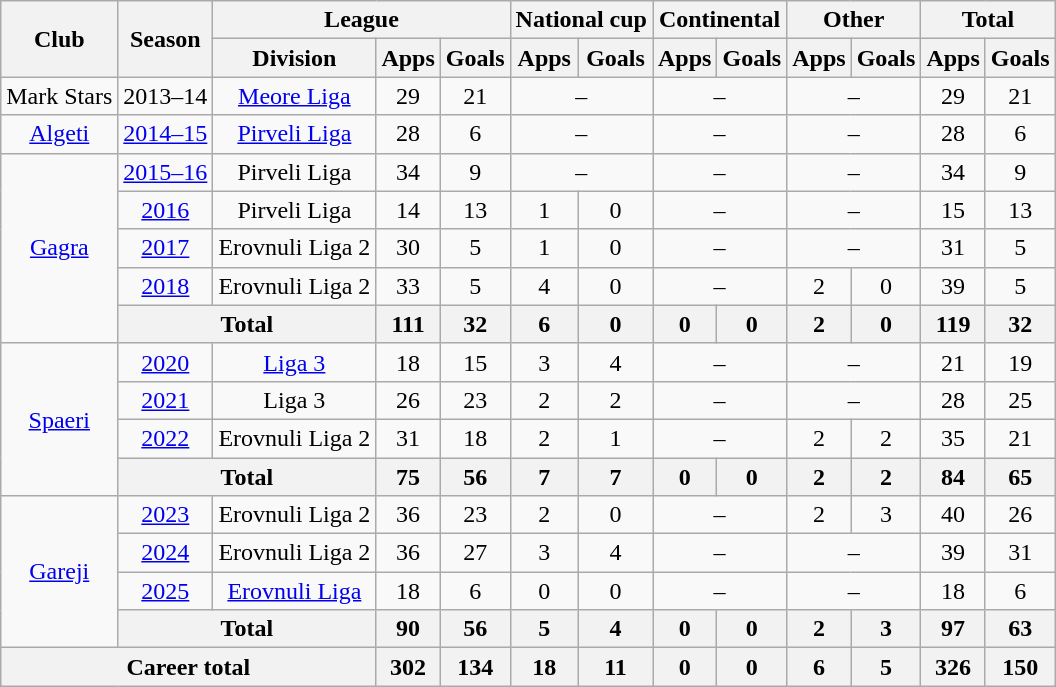<table class="wikitable" style="text-align:center">
<tr>
<th rowspan="2">Club</th>
<th rowspan="2">Season</th>
<th colspan="3">League</th>
<th colspan="2">National cup</th>
<th colspan="2">Continental</th>
<th colspan="2">Other</th>
<th colspan="2">Total</th>
</tr>
<tr>
<th>Division</th>
<th>Apps</th>
<th>Goals</th>
<th>Apps</th>
<th>Goals</th>
<th>Apps</th>
<th>Goals</th>
<th>Apps</th>
<th>Goals</th>
<th>Apps</th>
<th>Goals</th>
</tr>
<tr>
<td>Mark Stars</td>
<td>2013–14</td>
<td><a href='#'>Meore Liga</a></td>
<td>29</td>
<td>21</td>
<td colspan="2">–</td>
<td colspan="2">–</td>
<td colspan="2">–</td>
<td>29</td>
<td>21</td>
</tr>
<tr>
<td><a href='#'>Algeti</a></td>
<td><a href='#'>2014–15</a></td>
<td><a href='#'>Pirveli Liga</a></td>
<td>28</td>
<td>6</td>
<td colspan="2">–</td>
<td colspan="2">–</td>
<td colspan="2">–</td>
<td>28</td>
<td>6</td>
</tr>
<tr>
<td rowspan="5"><a href='#'>Gagra</a></td>
<td><a href='#'>2015–16</a></td>
<td>Pirveli Liga</td>
<td>34</td>
<td>9</td>
<td colspan="2">–</td>
<td colspan="2">–</td>
<td colspan="2">–</td>
<td>34</td>
<td>9</td>
</tr>
<tr>
<td><a href='#'>2016</a></td>
<td>Pirveli Liga</td>
<td>14</td>
<td>13</td>
<td>1</td>
<td>0</td>
<td colspan="2">–</td>
<td colspan="2">–</td>
<td>15</td>
<td>13</td>
</tr>
<tr>
<td><a href='#'>2017</a></td>
<td>Erovnuli Liga 2</td>
<td>30</td>
<td>5</td>
<td>1</td>
<td>0</td>
<td colspan="2">–</td>
<td colspan="2">–</td>
<td>31</td>
<td>5</td>
</tr>
<tr>
<td><a href='#'>2018</a></td>
<td>Erovnuli Liga 2</td>
<td>33</td>
<td>5</td>
<td>4</td>
<td>0</td>
<td colspan="2">–</td>
<td>2</td>
<td>0</td>
<td>39</td>
<td>5</td>
</tr>
<tr>
<th colspan="2">Total</th>
<th>111</th>
<th>32</th>
<th>6</th>
<th>0</th>
<th>0</th>
<th>0</th>
<th>2</th>
<th>0</th>
<th>119</th>
<th>32</th>
</tr>
<tr>
<td rowspan="4"><a href='#'>Spaeri</a></td>
<td><a href='#'>2020</a></td>
<td><a href='#'>Liga 3</a></td>
<td>18</td>
<td>15</td>
<td>3</td>
<td>4</td>
<td colspan="2">–</td>
<td colspan="2">–</td>
<td>21</td>
<td>19</td>
</tr>
<tr>
<td><a href='#'>2021</a></td>
<td>Liga 3</td>
<td>26</td>
<td>23</td>
<td>2</td>
<td>2</td>
<td colspan="2">–</td>
<td colspan="2">–</td>
<td>28</td>
<td>25</td>
</tr>
<tr>
<td><a href='#'>2022</a></td>
<td>Erovnuli Liga 2</td>
<td>31</td>
<td>18</td>
<td>2</td>
<td>1</td>
<td colspan="2">–</td>
<td>2</td>
<td>2</td>
<td>35</td>
<td>21</td>
</tr>
<tr>
<th colspan="2">Total</th>
<th>75</th>
<th>56</th>
<th>7</th>
<th>7</th>
<th>0</th>
<th>0</th>
<th>2</th>
<th>2</th>
<th>84</th>
<th>65</th>
</tr>
<tr>
<td rowspan="4"><a href='#'>Gareji</a></td>
<td><a href='#'>2023</a></td>
<td>Erovnuli Liga 2</td>
<td>36</td>
<td>23</td>
<td>2</td>
<td>0</td>
<td colspan="2">–</td>
<td>2</td>
<td>3</td>
<td>40</td>
<td>26</td>
</tr>
<tr>
<td><a href='#'>2024</a></td>
<td>Erovnuli Liga 2</td>
<td>36</td>
<td>27</td>
<td>3</td>
<td>4</td>
<td colspan="2">–</td>
<td colspan="2">–</td>
<td>39</td>
<td>31</td>
</tr>
<tr>
<td><a href='#'>2025</a></td>
<td><a href='#'>Erovnuli Liga</a></td>
<td>18</td>
<td>6</td>
<td>0</td>
<td>0</td>
<td colspan="2">–</td>
<td colspan="2">–</td>
<td>18</td>
<td>6</td>
</tr>
<tr>
<th colspan="2">Total</th>
<th>90</th>
<th>56</th>
<th>5</th>
<th>4</th>
<th>0</th>
<th>0</th>
<th>2</th>
<th>3</th>
<th>97</th>
<th>63</th>
</tr>
<tr>
<th colspan="3">Career total</th>
<th>302</th>
<th>134</th>
<th>18</th>
<th>11</th>
<th>0</th>
<th>0</th>
<th>6</th>
<th>5</th>
<th>326</th>
<th>150</th>
</tr>
</table>
